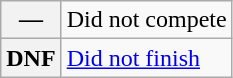<table class="wikitable">
<tr>
<th scope="row">—</th>
<td>Did not compete</td>
</tr>
<tr>
<th scope="row">DNF</th>
<td><a href='#'>Did not finish</a></td>
</tr>
</table>
